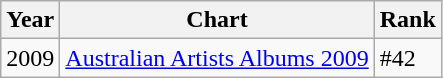<table class="wikitable">
<tr>
<th>Year</th>
<th>Chart</th>
<th>Rank</th>
</tr>
<tr>
<td>2009</td>
<td><a href='#'>Australian Artists Albums 2009</a></td>
<td>#42</td>
</tr>
</table>
